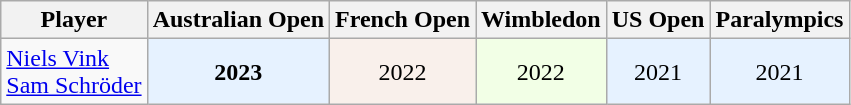<table class="wikitable sortable" style="text-align:center;">
<tr>
<th>Player</th>
<th>Australian Open</th>
<th>French Open</th>
<th>Wimbledon</th>
<th>US Open</th>
<th>Paralympics</th>
</tr>
<tr>
<td style="text-align:left;"> <a href='#'>Niels Vink</a><br> <a href='#'>Sam Schröder</a></td>
<td style="background: #e6f2ff;"><strong>2023</strong></td>
<td style="background: #f9f0eb;">2022</td>
<td style="background: #f2ffe6;">2022</td>
<td style="background: #e6f2ff;">2021</td>
<td style="background: #e6f2ff;">2021</td>
</tr>
</table>
